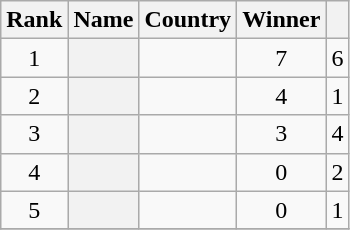<table class="wikitable sortable plainrowheaders" style="font-size:100%; text-align: center;">
<tr>
<th scope=col>Rank</th>
<th scope=col>Name</th>
<th scope=col>Country</th>
<th scope=col>Winner</th>
<th scope=col></th>
</tr>
<tr>
<td>1</td>
<th scope=row></th>
<td align="left"></td>
<td>7</td>
<td>6</td>
</tr>
<tr>
<td>2</td>
<th scope=row></th>
<td align="left"></td>
<td>4</td>
<td>1</td>
</tr>
<tr>
<td>3</td>
<th scope=row></th>
<td align="left"></td>
<td>3</td>
<td>4</td>
</tr>
<tr>
<td>4</td>
<th scope=row></th>
<td align="left"></td>
<td>0</td>
<td>2</td>
</tr>
<tr>
<td>5</td>
<th scope=row></th>
<td align="left"></td>
<td>0</td>
<td>1</td>
</tr>
<tr>
</tr>
</table>
